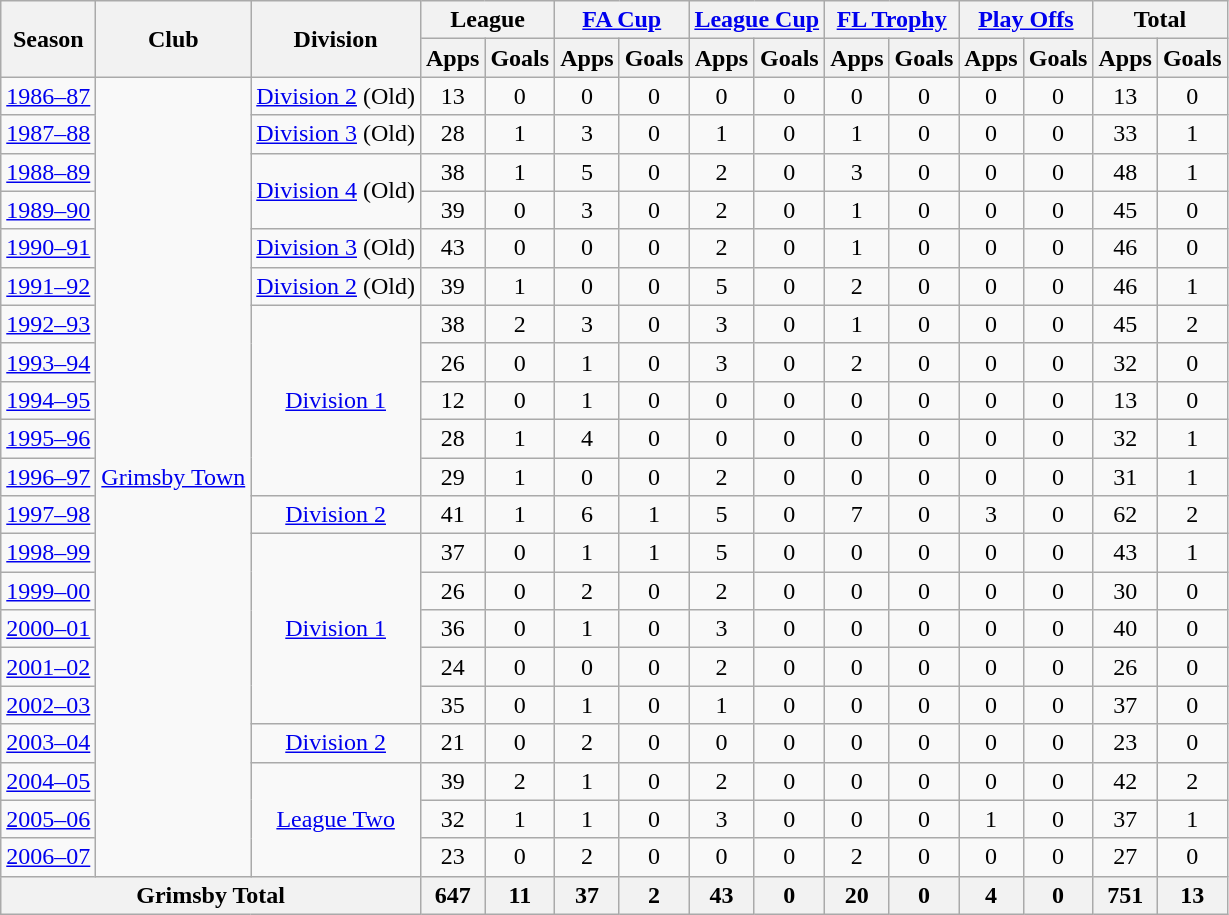<table class="wikitable" border="1" style="text-align: center;">
<tr>
<th rowspan="2">Season</th>
<th rowspan="2">Club</th>
<th rowspan="2">Division</th>
<th colspan="2">League</th>
<th colspan="2"><a href='#'>FA Cup</a></th>
<th colspan="2"><a href='#'>League Cup</a></th>
<th colspan="2"><a href='#'>FL Trophy</a></th>
<th colspan="2"><a href='#'>Play Offs</a></th>
<th colspan="2">Total</th>
</tr>
<tr>
<th>Apps</th>
<th>Goals</th>
<th>Apps</th>
<th>Goals</th>
<th>Apps</th>
<th>Goals</th>
<th>Apps</th>
<th>Goals</th>
<th>Apps</th>
<th>Goals</th>
<th>Apps</th>
<th>Goals</th>
</tr>
<tr>
<td><a href='#'>1986–87</a></td>
<td rowspan="21"><a href='#'>Grimsby Town</a></td>
<td><a href='#'>Division 2</a> (Old)</td>
<td>13</td>
<td>0</td>
<td>0</td>
<td>0</td>
<td>0</td>
<td>0</td>
<td>0</td>
<td>0</td>
<td>0</td>
<td>0</td>
<td>13</td>
<td>0</td>
</tr>
<tr>
<td><a href='#'>1987–88</a></td>
<td><a href='#'>Division 3</a> (Old)</td>
<td>28</td>
<td>1</td>
<td>3</td>
<td>0</td>
<td>1</td>
<td>0</td>
<td>1</td>
<td>0</td>
<td>0</td>
<td>0</td>
<td>33</td>
<td>1</td>
</tr>
<tr>
<td><a href='#'>1988–89</a></td>
<td rowspan="2"><a href='#'>Division 4</a> (Old)</td>
<td>38</td>
<td>1</td>
<td>5</td>
<td>0</td>
<td>2</td>
<td>0</td>
<td>3</td>
<td>0</td>
<td>0</td>
<td>0</td>
<td>48</td>
<td>1</td>
</tr>
<tr>
<td><a href='#'>1989–90</a></td>
<td>39</td>
<td>0</td>
<td>3</td>
<td>0</td>
<td>2</td>
<td>0</td>
<td>1</td>
<td>0</td>
<td>0</td>
<td>0</td>
<td>45</td>
<td>0</td>
</tr>
<tr>
<td><a href='#'>1990–91</a></td>
<td><a href='#'>Division 3</a> (Old)</td>
<td>43</td>
<td>0</td>
<td>0</td>
<td>0</td>
<td>2</td>
<td>0</td>
<td>1</td>
<td>0</td>
<td>0</td>
<td>0</td>
<td>46</td>
<td>0</td>
</tr>
<tr>
<td><a href='#'>1991–92</a></td>
<td><a href='#'>Division 2</a> (Old)</td>
<td>39</td>
<td>1</td>
<td>0</td>
<td>0</td>
<td>5</td>
<td>0</td>
<td>2</td>
<td>0</td>
<td>0</td>
<td>0</td>
<td>46</td>
<td>1</td>
</tr>
<tr>
<td><a href='#'>1992–93</a></td>
<td rowspan="5"><a href='#'>Division 1</a></td>
<td>38</td>
<td>2</td>
<td>3</td>
<td>0</td>
<td>3</td>
<td>0</td>
<td>1</td>
<td>0</td>
<td>0</td>
<td>0</td>
<td>45</td>
<td>2</td>
</tr>
<tr>
<td><a href='#'>1993–94</a></td>
<td>26</td>
<td>0</td>
<td>1</td>
<td>0</td>
<td>3</td>
<td>0</td>
<td>2</td>
<td>0</td>
<td>0</td>
<td>0</td>
<td>32</td>
<td>0</td>
</tr>
<tr>
<td><a href='#'>1994–95</a></td>
<td>12</td>
<td>0</td>
<td>1</td>
<td>0</td>
<td>0</td>
<td>0</td>
<td>0</td>
<td>0</td>
<td>0</td>
<td>0</td>
<td>13</td>
<td>0</td>
</tr>
<tr>
<td><a href='#'>1995–96</a></td>
<td>28</td>
<td>1</td>
<td>4</td>
<td>0</td>
<td>0</td>
<td>0</td>
<td>0</td>
<td>0</td>
<td>0</td>
<td>0</td>
<td>32</td>
<td>1</td>
</tr>
<tr>
<td><a href='#'>1996–97</a></td>
<td>29</td>
<td>1</td>
<td>0</td>
<td>0</td>
<td>2</td>
<td>0</td>
<td>0</td>
<td>0</td>
<td>0</td>
<td>0</td>
<td>31</td>
<td>1</td>
</tr>
<tr>
<td><a href='#'>1997–98</a></td>
<td><a href='#'>Division 2</a></td>
<td>41</td>
<td>1</td>
<td>6</td>
<td>1</td>
<td>5</td>
<td>0</td>
<td>7</td>
<td>0</td>
<td>3</td>
<td>0</td>
<td>62</td>
<td>2</td>
</tr>
<tr>
<td><a href='#'>1998–99</a></td>
<td rowspan="5"><a href='#'>Division 1</a></td>
<td>37</td>
<td>0</td>
<td>1</td>
<td>1</td>
<td>5</td>
<td>0</td>
<td>0</td>
<td>0</td>
<td>0</td>
<td>0</td>
<td>43</td>
<td>1</td>
</tr>
<tr>
<td><a href='#'>1999–00</a></td>
<td>26</td>
<td>0</td>
<td>2</td>
<td>0</td>
<td>2</td>
<td>0</td>
<td>0</td>
<td>0</td>
<td>0</td>
<td>0</td>
<td>30</td>
<td>0</td>
</tr>
<tr>
<td><a href='#'>2000–01</a></td>
<td>36</td>
<td>0</td>
<td>1</td>
<td>0</td>
<td>3</td>
<td>0</td>
<td>0</td>
<td>0</td>
<td>0</td>
<td>0</td>
<td>40</td>
<td>0</td>
</tr>
<tr>
<td><a href='#'>2001–02</a></td>
<td>24</td>
<td>0</td>
<td>0</td>
<td>0</td>
<td>2</td>
<td>0</td>
<td>0</td>
<td>0</td>
<td>0</td>
<td>0</td>
<td>26</td>
<td>0</td>
</tr>
<tr>
<td><a href='#'>2002–03</a></td>
<td>35</td>
<td>0</td>
<td>1</td>
<td>0</td>
<td>1</td>
<td>0</td>
<td>0</td>
<td>0</td>
<td>0</td>
<td>0</td>
<td>37</td>
<td>0</td>
</tr>
<tr>
<td><a href='#'>2003–04</a></td>
<td><a href='#'>Division 2</a></td>
<td>21</td>
<td>0</td>
<td>2</td>
<td>0</td>
<td>0</td>
<td>0</td>
<td>0</td>
<td>0</td>
<td>0</td>
<td>0</td>
<td>23</td>
<td>0</td>
</tr>
<tr>
<td><a href='#'>2004–05</a></td>
<td rowspan="3"><a href='#'>League Two</a></td>
<td>39</td>
<td>2</td>
<td>1</td>
<td>0</td>
<td>2</td>
<td>0</td>
<td>0</td>
<td>0</td>
<td>0</td>
<td>0</td>
<td>42</td>
<td>2</td>
</tr>
<tr>
<td><a href='#'>2005–06</a></td>
<td>32</td>
<td>1</td>
<td>1</td>
<td>0</td>
<td>3</td>
<td>0</td>
<td>0</td>
<td>0</td>
<td>1</td>
<td>0</td>
<td>37</td>
<td>1</td>
</tr>
<tr>
<td><a href='#'>2006–07</a></td>
<td>23</td>
<td>0</td>
<td>2</td>
<td>0</td>
<td>0</td>
<td>0</td>
<td>2</td>
<td>0</td>
<td>0</td>
<td>0</td>
<td>27</td>
<td>0</td>
</tr>
<tr>
<th colspan="3">Grimsby Total</th>
<th>647</th>
<th>11</th>
<th>37</th>
<th>2</th>
<th>43</th>
<th>0</th>
<th>20</th>
<th>0</th>
<th>4</th>
<th>0</th>
<th>751</th>
<th>13</th>
</tr>
</table>
